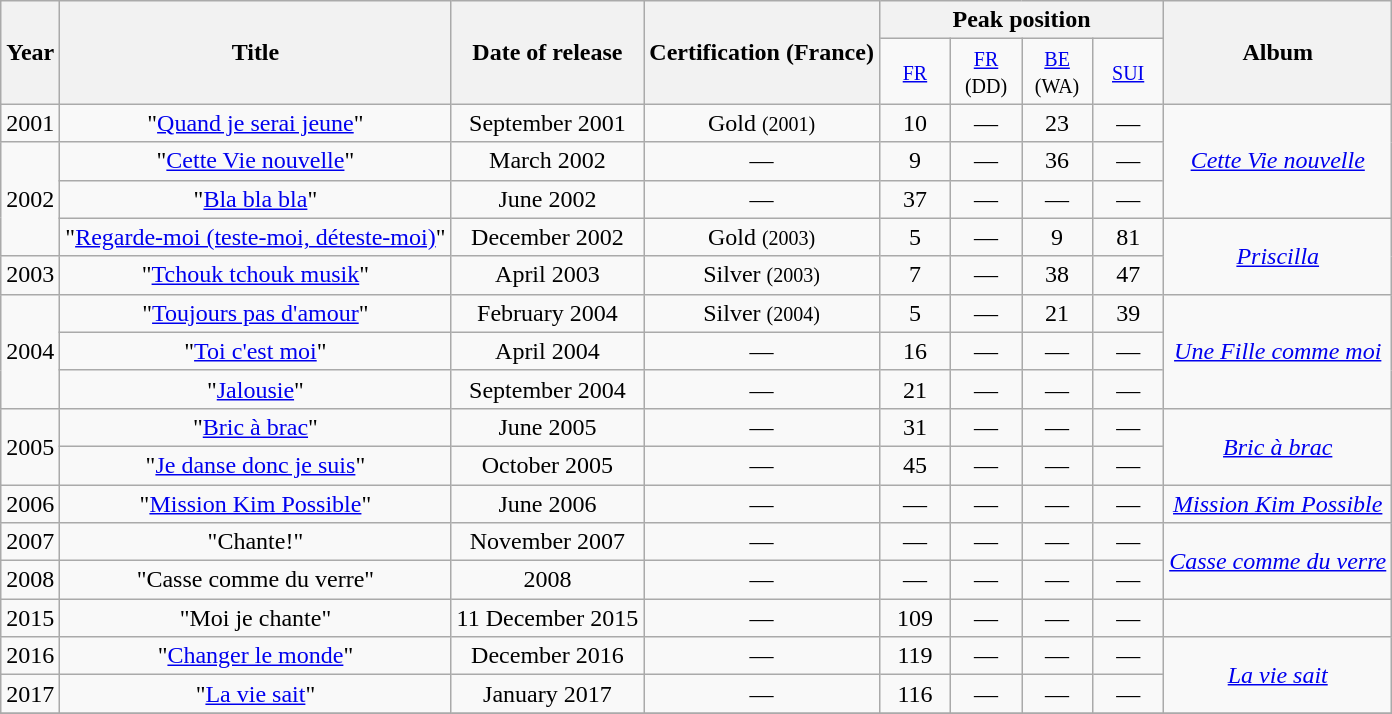<table class="wikitable plainrowheaders" style="text-align:center;">
<tr>
<th rowspan="2">Year</th>
<th rowspan="2">Title</th>
<th rowspan="2">Date of release</th>
<th rowspan="2">Certification (France)</th>
<th colspan="4">Peak position</th>
<th rowspan="2">Album</th>
</tr>
<tr>
<td style="width:40px;"><small><a href='#'>FR</a></small></td>
<td style="width:40px;"><small><a href='#'>FR</a> (DD)</small></td>
<td style="width:40px;"><small><a href='#'>BE</a> (WA)</small></td>
<td style="width:40px;"><small><a href='#'>SUI</a></small></td>
</tr>
<tr>
<td>2001</td>
<td>"<a href='#'>Quand je serai jeune</a>"</td>
<td>September 2001</td>
<td>Gold <small>(2001)</small></td>
<td>10</td>
<td>—</td>
<td>23</td>
<td>—</td>
<td rowspan="3"><em><a href='#'>Cette Vie nouvelle</a></em></td>
</tr>
<tr>
<td rowspan="3">2002</td>
<td>"<a href='#'>Cette Vie nouvelle</a>"</td>
<td>March 2002</td>
<td>—</td>
<td>9</td>
<td>—</td>
<td>36</td>
<td>—</td>
</tr>
<tr>
<td>"<a href='#'>Bla bla bla</a>"</td>
<td>June 2002</td>
<td>—</td>
<td>37</td>
<td>—</td>
<td>—</td>
<td>—</td>
</tr>
<tr>
<td>"<a href='#'>Regarde-moi (teste-moi, déteste-moi)</a>"</td>
<td>December 2002</td>
<td>Gold <small>(2003)</small></td>
<td>5</td>
<td>—</td>
<td>9</td>
<td>81</td>
<td rowspan="2"><em><a href='#'>Priscilla</a></em></td>
</tr>
<tr>
<td>2003</td>
<td>"<a href='#'>Tchouk tchouk musik</a>"</td>
<td>April 2003</td>
<td>Silver <small>(2003)</small></td>
<td>7</td>
<td>—</td>
<td>38</td>
<td>47</td>
</tr>
<tr>
<td rowspan="3">2004</td>
<td>"<a href='#'>Toujours pas d'amour</a>"</td>
<td>February 2004</td>
<td>Silver <small>(2004)</small></td>
<td>5</td>
<td>—</td>
<td>21</td>
<td>39</td>
<td rowspan="3"><em><a href='#'>Une Fille comme moi</a></em></td>
</tr>
<tr>
<td>"<a href='#'>Toi c'est moi</a>"</td>
<td>April 2004</td>
<td>—</td>
<td>16</td>
<td>—</td>
<td>—</td>
<td>—</td>
</tr>
<tr>
<td>"<a href='#'>Jalousie</a>"</td>
<td>September 2004</td>
<td>—</td>
<td>21</td>
<td>—</td>
<td>—</td>
<td>—</td>
</tr>
<tr>
<td rowspan="2">2005</td>
<td>"<a href='#'>Bric à brac</a>"</td>
<td>June 2005</td>
<td>—</td>
<td>31</td>
<td>—</td>
<td>—</td>
<td>—</td>
<td rowspan="2"><em><a href='#'>Bric à brac</a></em></td>
</tr>
<tr>
<td>"<a href='#'>Je danse donc je suis</a>"</td>
<td>October 2005</td>
<td>—</td>
<td>45</td>
<td>—</td>
<td>—</td>
<td>—</td>
</tr>
<tr>
<td>2006</td>
<td>"<a href='#'>Mission Kim Possible</a>"</td>
<td>June 2006</td>
<td>—</td>
<td>—</td>
<td>—</td>
<td>—</td>
<td>—</td>
<td><em><a href='#'>Mission Kim Possible</a></em></td>
</tr>
<tr>
<td>2007</td>
<td>"Chante!"</td>
<td>November 2007</td>
<td>—</td>
<td>—</td>
<td>—</td>
<td>—</td>
<td>—</td>
<td rowspan="2"><em><a href='#'>Casse comme du verre</a></em></td>
</tr>
<tr>
<td>2008</td>
<td>"Casse comme du verre"</td>
<td>2008</td>
<td>—</td>
<td>—</td>
<td>—</td>
<td>—</td>
<td>—</td>
</tr>
<tr>
<td>2015</td>
<td>"Moi je chante"</td>
<td>11 December 2015</td>
<td>—</td>
<td>109</td>
<td>—</td>
<td>—</td>
<td>—</td>
<td></td>
</tr>
<tr>
<td>2016</td>
<td>"<a href='#'>Changer le monde</a>"</td>
<td>December 2016</td>
<td>—</td>
<td>119<br></td>
<td>—</td>
<td>—</td>
<td>—</td>
<td rowspan="2"><em><a href='#'>La vie sait</a></em></td>
</tr>
<tr>
<td>2017</td>
<td>"<a href='#'>La vie sait</a>"</td>
<td>January 2017</td>
<td>—</td>
<td>116<br></td>
<td>—</td>
<td>—</td>
<td>—</td>
</tr>
<tr>
</tr>
</table>
